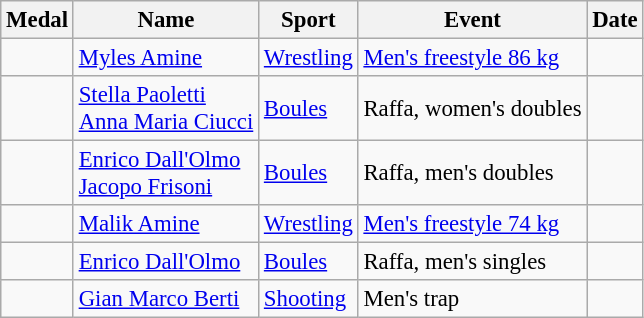<table class="wikitable sortable" style="font-size: 95%;">
<tr>
<th>Medal</th>
<th>Name</th>
<th>Sport</th>
<th>Event</th>
<th>Date</th>
</tr>
<tr>
<td></td>
<td><a href='#'>Myles Amine</a></td>
<td><a href='#'>Wrestling</a></td>
<td><a href='#'>Men's freestyle 86 kg</a></td>
<td></td>
</tr>
<tr>
<td></td>
<td><a href='#'>Stella Paoletti</a><br><a href='#'>Anna Maria Ciucci</a></td>
<td><a href='#'>Boules</a></td>
<td>Raffa, women's doubles</td>
<td></td>
</tr>
<tr>
<td></td>
<td><a href='#'>Enrico Dall'Olmo</a><br><a href='#'>Jacopo Frisoni</a></td>
<td><a href='#'>Boules</a></td>
<td>Raffa, men's doubles</td>
<td></td>
</tr>
<tr>
<td></td>
<td><a href='#'>Malik Amine</a></td>
<td><a href='#'>Wrestling</a></td>
<td><a href='#'>Men's freestyle 74 kg</a></td>
<td></td>
</tr>
<tr>
<td></td>
<td><a href='#'>Enrico Dall'Olmo</a></td>
<td><a href='#'>Boules</a></td>
<td>Raffa, men's singles</td>
<td></td>
</tr>
<tr>
<td></td>
<td><a href='#'>Gian Marco Berti</a></td>
<td><a href='#'>Shooting</a></td>
<td>Men's trap</td>
<td></td>
</tr>
</table>
